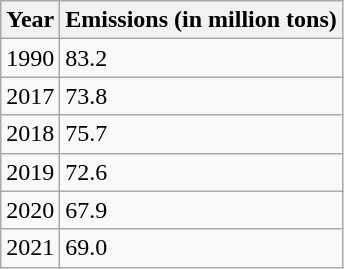<table class="wikitable">
<tr>
<th>Year</th>
<th>Emissions (in million tons)</th>
</tr>
<tr>
<td>1990</td>
<td>83.2</td>
</tr>
<tr>
<td>2017</td>
<td>73.8</td>
</tr>
<tr>
<td>2018</td>
<td>75.7</td>
</tr>
<tr>
<td>2019</td>
<td>72.6</td>
</tr>
<tr>
<td>2020</td>
<td>67.9</td>
</tr>
<tr>
<td>2021</td>
<td>69.0</td>
</tr>
</table>
